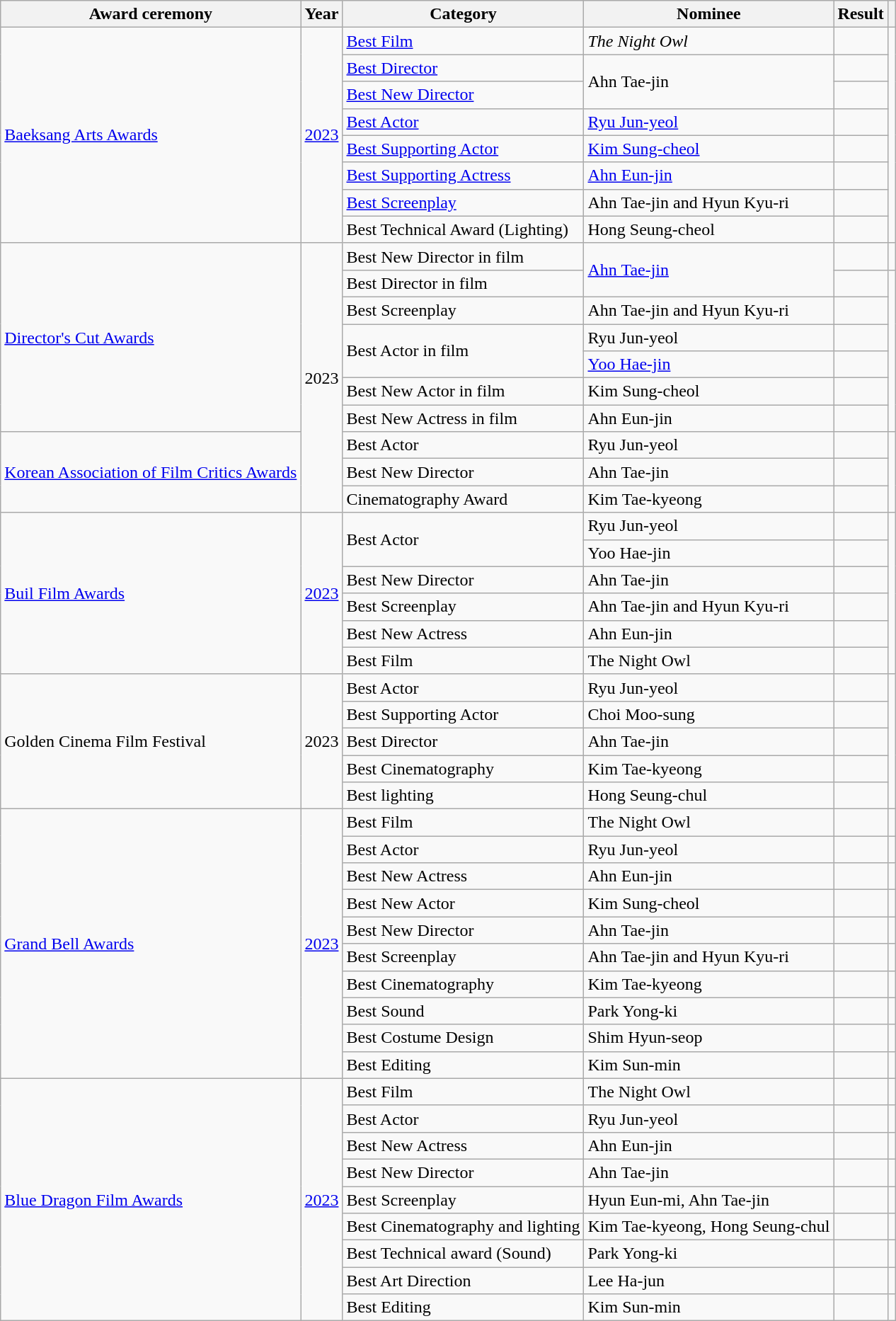<table class="wikitable plainrowheaders sortable">
<tr>
<th scope="col">Award ceremony</th>
<th scope="col">Year</th>
<th scope="col">Category</th>
<th scope="col">Nominee</th>
<th scope="col">Result</th>
<th scope="col" class="unsortable"></th>
</tr>
<tr>
<td rowspan="8"><a href='#'>Baeksang Arts Awards</a></td>
<td style="text-align:center" rowspan=8><a href='#'>2023</a></td>
<td><a href='#'>Best Film</a></td>
<td><em>The Night Owl</em></td>
<td></td>
<td rowspan="8" align="center"></td>
</tr>
<tr>
<td><a href='#'>Best Director</a></td>
<td rowspan="2">Ahn Tae-jin</td>
<td></td>
</tr>
<tr>
<td><a href='#'>Best New Director</a></td>
<td></td>
</tr>
<tr>
<td><a href='#'>Best Actor</a></td>
<td><a href='#'>Ryu Jun-yeol</a></td>
<td></td>
</tr>
<tr>
<td><a href='#'>Best Supporting Actor</a></td>
<td><a href='#'>Kim Sung-cheol</a></td>
<td></td>
</tr>
<tr>
<td><a href='#'>Best Supporting Actress</a></td>
<td><a href='#'>Ahn Eun-jin</a></td>
<td></td>
</tr>
<tr>
<td><a href='#'>Best Screenplay</a></td>
<td>Ahn Tae-jin and Hyun Kyu-ri</td>
<td></td>
</tr>
<tr>
<td>Best Technical Award (Lighting)</td>
<td>Hong Seung-cheol</td>
<td></td>
</tr>
<tr>
<td rowspan="7"><a href='#'>Director's Cut Awards</a></td>
<td style="text-align:center" rowspan="10">2023</td>
<td>Best New Director in film</td>
<td rowspan="2"><a href='#'>Ahn Tae-jin</a></td>
<td></td>
<td style="text-align:center"></td>
</tr>
<tr>
<td>Best Director in film</td>
<td></td>
<td rowspan=6 align="center"></td>
</tr>
<tr>
<td>Best Screenplay</td>
<td>Ahn Tae-jin and Hyun Kyu-ri</td>
<td></td>
</tr>
<tr>
<td rowspan="2">Best Actor in film</td>
<td>Ryu Jun-yeol</td>
<td></td>
</tr>
<tr>
<td><a href='#'>Yoo Hae-jin</a></td>
<td></td>
</tr>
<tr>
<td>Best New Actor in film</td>
<td>Kim Sung-cheol</td>
<td></td>
</tr>
<tr>
<td>Best New Actress in film</td>
<td>Ahn Eun-jin</td>
<td></td>
</tr>
<tr>
<td rowspan="3"><a href='#'>Korean Association of Film Critics Awards</a></td>
<td>Best Actor</td>
<td>Ryu Jun-yeol</td>
<td></td>
<td style="text-align:center" rowspan="3"></td>
</tr>
<tr>
<td>Best New Director</td>
<td>Ahn Tae-jin</td>
<td></td>
</tr>
<tr>
<td>Cinematography Award</td>
<td>Kim Tae-kyeong</td>
<td></td>
</tr>
<tr>
<td rowspan="6"><a href='#'>Buil Film Awards</a></td>
<td style="text-align:center" rowspan="6"><a href='#'>2023</a></td>
<td rowspan="2">Best Actor</td>
<td>Ryu Jun-yeol</td>
<td></td>
<td style="text-align:center" rowspan="6"></td>
</tr>
<tr>
<td>Yoo Hae-jin</td>
<td></td>
</tr>
<tr>
<td>Best New Director</td>
<td>Ahn Tae-jin</td>
<td></td>
</tr>
<tr>
<td>Best Screenplay</td>
<td>Ahn Tae-jin and Hyun Kyu-ri</td>
<td></td>
</tr>
<tr>
<td>Best New Actress</td>
<td>Ahn Eun-jin</td>
<td></td>
</tr>
<tr>
<td>Best Film</td>
<td>The Night Owl</td>
<td></td>
</tr>
<tr>
<td rowspan=5>Golden Cinema Film Festival</td>
<td style="text-align:center" rowspan=5>2023</td>
<td>Best Actor</td>
<td>Ryu Jun-yeol</td>
<td></td>
<td style="text-align:center" rowspan=5></td>
</tr>
<tr>
<td>Best Supporting Actor</td>
<td>Choi Moo-sung</td>
<td></td>
</tr>
<tr>
<td>Best Director</td>
<td>Ahn Tae-jin</td>
<td></td>
</tr>
<tr>
<td>Best Cinematography</td>
<td>Kim Tae-kyeong</td>
<td></td>
</tr>
<tr>
<td>Best lighting</td>
<td>Hong Seung-chul</td>
<td></td>
</tr>
<tr>
<td rowspan="10"><a href='#'>Grand Bell Awards</a></td>
<td style="text-align:center" rowspan="10"><a href='#'>2023</a></td>
<td>Best Film</td>
<td>The Night Owl</td>
<td></td>
<td></td>
</tr>
<tr>
<td>Best Actor</td>
<td>Ryu Jun-yeol</td>
<td></td>
<td></td>
</tr>
<tr>
<td>Best New Actress</td>
<td>Ahn Eun-jin</td>
<td></td>
<td></td>
</tr>
<tr>
<td>Best New Actor</td>
<td>Kim Sung-cheol</td>
<td></td>
<td></td>
</tr>
<tr>
<td>Best New Director</td>
<td>Ahn Tae-jin</td>
<td></td>
<td></td>
</tr>
<tr>
<td>Best Screenplay</td>
<td>Ahn Tae-jin and Hyun Kyu-ri</td>
<td></td>
<td></td>
</tr>
<tr>
<td>Best Cinematography</td>
<td>Kim Tae-kyeong</td>
<td></td>
<td></td>
</tr>
<tr>
<td>Best Sound</td>
<td>Park Yong-ki</td>
<td></td>
<td></td>
</tr>
<tr>
<td>Best Costume Design</td>
<td>Shim Hyun-seop</td>
<td></td>
<td></td>
</tr>
<tr>
<td>Best Editing</td>
<td>Kim Sun-min</td>
<td></td>
<td></td>
</tr>
<tr>
<td rowspan="9"><a href='#'>Blue Dragon Film Awards</a></td>
<td style="text-align:center" rowspan="9"><a href='#'>2023</a></td>
<td>Best Film</td>
<td>The Night Owl</td>
<td></td>
<td></td>
</tr>
<tr>
<td>Best Actor</td>
<td>Ryu Jun-yeol</td>
<td></td>
<td></td>
</tr>
<tr>
<td>Best New Actress</td>
<td>Ahn Eun-jin</td>
<td></td>
<td></td>
</tr>
<tr>
<td>Best New Director</td>
<td>Ahn Tae-jin</td>
<td></td>
<td></td>
</tr>
<tr>
<td>Best Screenplay</td>
<td>Hyun Eun-mi, Ahn Tae-jin</td>
<td></td>
<td></td>
</tr>
<tr>
<td>Best Cinematography and lighting</td>
<td>Kim Tae-kyeong, Hong Seung-chul</td>
<td></td>
<td></td>
</tr>
<tr>
<td>Best Technical award (Sound)</td>
<td>Park Yong-ki</td>
<td></td>
<td></td>
</tr>
<tr>
<td>Best Art Direction</td>
<td>Lee Ha-jun</td>
<td></td>
<td></td>
</tr>
<tr>
<td>Best Editing</td>
<td>Kim Sun-min</td>
<td></td>
<td></td>
</tr>
</table>
